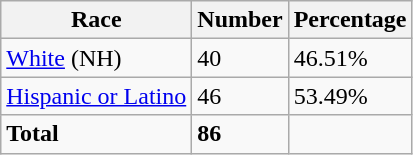<table class="wikitable">
<tr>
<th>Race</th>
<th>Number</th>
<th>Percentage</th>
</tr>
<tr>
<td><a href='#'>White</a> (NH)</td>
<td>40</td>
<td>46.51%</td>
</tr>
<tr>
<td><a href='#'>Hispanic or Latino</a></td>
<td>46</td>
<td>53.49%</td>
</tr>
<tr>
<td><strong>Total</strong></td>
<td><strong>86</strong></td>
<td></td>
</tr>
</table>
